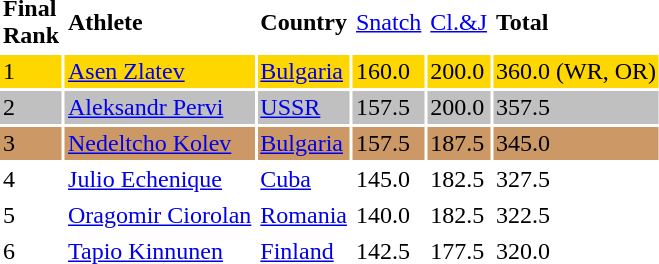<table border="0" Cellpadding="2">
<tr>
<td><strong>Final <br> Rank</strong></td>
<td><strong>Athlete</strong></td>
<td><strong>Country</strong></td>
<td><a href='#'>Snatch</a></td>
<td><a href='#'>Cl.&J</a></td>
<td><strong>Total</strong></td>
</tr>
<tr bgcolor="gold">
<td>1</td>
<td><a href='#'>Asen Zlatev</a></td>
<td><a href='#'>Bulgaria</a></td>
<td>160.0</td>
<td>200.0</td>
<td>360.0 (WR, OR)</td>
</tr>
<tr bgcolor="silver">
<td>2</td>
<td><a href='#'>Aleksandr Pervi</a></td>
<td><a href='#'>USSR</a></td>
<td>157.5</td>
<td>200.0</td>
<td>357.5</td>
</tr>
<tr bgcolor="cc9966">
<td>3</td>
<td><a href='#'>Nedeltcho Kolev</a></td>
<td><a href='#'>Bulgaria</a></td>
<td>157.5</td>
<td>187.5</td>
<td>345.0</td>
</tr>
<tr>
<td>4</td>
<td><a href='#'>Julio Echenique</a></td>
<td><a href='#'>Cuba</a></td>
<td>145.0</td>
<td>182.5</td>
<td>327.5</td>
</tr>
<tr>
<td>5</td>
<td><a href='#'>Oragomir Ciorolan</a></td>
<td><a href='#'>Romania</a></td>
<td>140.0</td>
<td>182.5</td>
<td>322.5</td>
</tr>
<tr>
<td>6</td>
<td><a href='#'>Tapio Kinnunen</a></td>
<td><a href='#'>Finland</a></td>
<td>142.5</td>
<td>177.5</td>
<td>320.0</td>
</tr>
</table>
